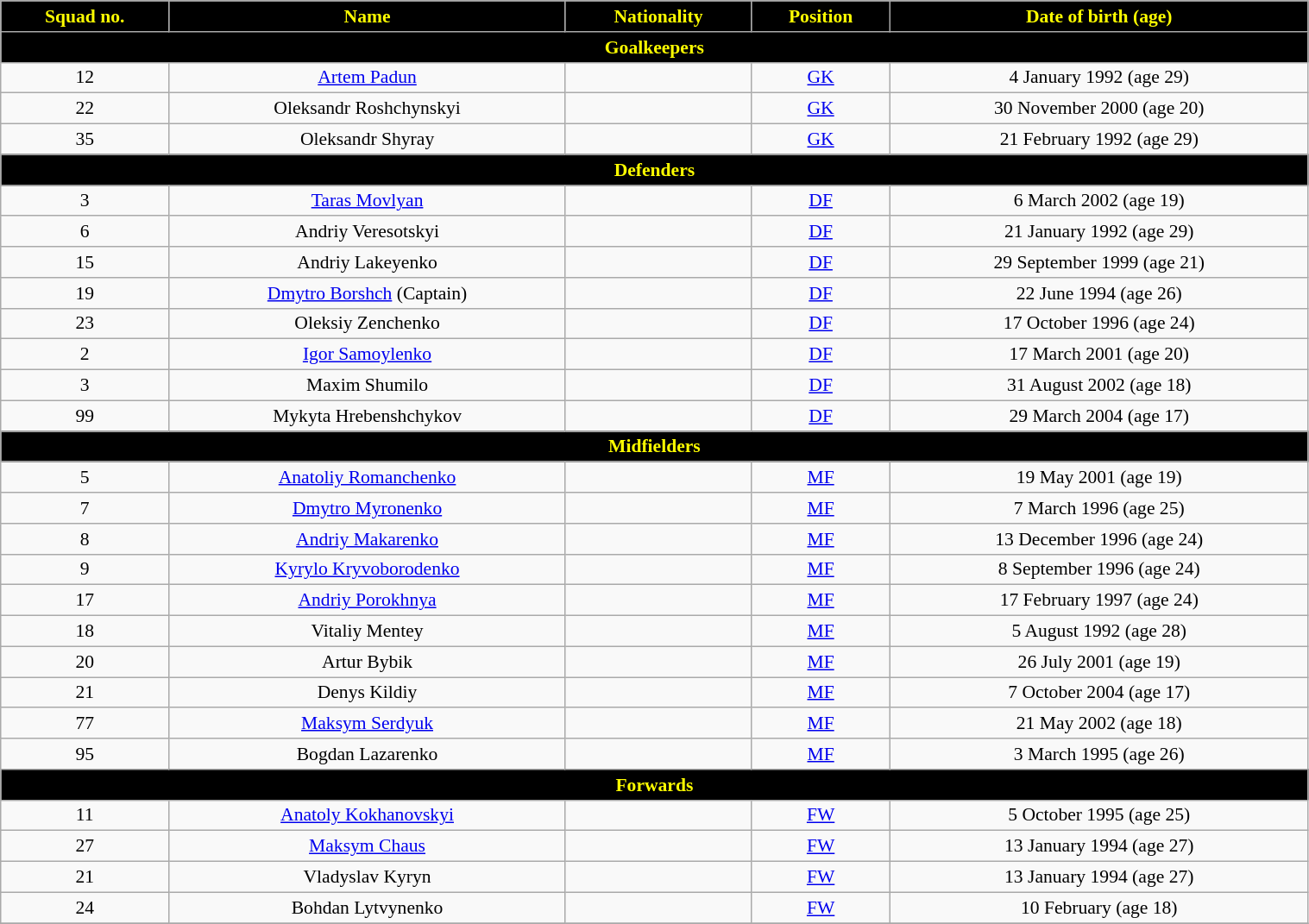<table class="wikitable" style="text-align:center; font-size:90%; width:80%">
<tr>
<th style="background:#000000; color:yellow; text-align:center">Squad no.</th>
<th style="background:black; color:yellow; text-align:center">Name</th>
<th style="background:black; color:yellow; text-align:center">Nationality</th>
<th style="background:black; color:yellow; text-align:center">Position</th>
<th style="background:black; color:yellow; text-align:center">Date of birth (age)</th>
</tr>
<tr>
<th colspan="6" style="background:black; color:yellow; text-align:center">Goalkeepers</th>
</tr>
<tr>
<td>12</td>
<td><a href='#'>Artem Padun</a></td>
<td></td>
<td><a href='#'>GK</a></td>
<td>4 January 1992 (age 29)</td>
</tr>
<tr>
<td>22</td>
<td>Oleksandr Roshchynskyi</td>
<td></td>
<td><a href='#'>GK</a></td>
<td>30 November 2000 (age 20)</td>
</tr>
<tr>
<td>35</td>
<td>Oleksandr Shyray</td>
<td></td>
<td><a href='#'>GK</a></td>
<td>21 February 1992 (age 29)</td>
</tr>
<tr>
<th colspan="6" style="background:black; color:yellow; text-align:center">Defenders</th>
</tr>
<tr>
<td>3</td>
<td><a href='#'>Taras Movlyan</a></td>
<td></td>
<td><a href='#'>DF</a></td>
<td>6 March 2002 (age 19)</td>
</tr>
<tr>
<td>6</td>
<td>Andriy Veresotskyi</td>
<td></td>
<td><a href='#'>DF</a></td>
<td>21 January 1992 (age 29)</td>
</tr>
<tr>
<td>15</td>
<td>Andriy Lakeyenko</td>
<td></td>
<td><a href='#'>DF</a></td>
<td>29 September 1999 (age 21)</td>
</tr>
<tr>
<td>19</td>
<td><a href='#'>Dmytro Borshch</a> (Captain)</td>
<td></td>
<td><a href='#'>DF</a></td>
<td>22 June 1994 (age 26)</td>
</tr>
<tr>
<td>23</td>
<td>Oleksiy Zenchenko</td>
<td></td>
<td><a href='#'>DF</a></td>
<td>17 October 1996 (age 24)</td>
</tr>
<tr>
<td>2</td>
<td><a href='#'>Igor Samoylenko</a></td>
<td></td>
<td><a href='#'>DF</a></td>
<td>17 March 2001 (age 20)</td>
</tr>
<tr>
<td>3</td>
<td>Maxim Shumilo</td>
<td></td>
<td><a href='#'>DF</a></td>
<td>31 August 2002 (age 18)</td>
</tr>
<tr>
<td>99</td>
<td>Mykyta Hrebenshchykov</td>
<td></td>
<td><a href='#'>DF</a></td>
<td>29 March 2004 (age 17)</td>
</tr>
<tr>
<th colspan="6" style="background:black; color:yellow; text-align:center">Midfielders</th>
</tr>
<tr>
<td>5</td>
<td><a href='#'>Anatoliy Romanchenko</a></td>
<td></td>
<td><a href='#'>MF</a></td>
<td>19 May 2001 (age 19)</td>
</tr>
<tr>
<td>7</td>
<td><a href='#'>Dmytro Myronenko</a></td>
<td></td>
<td><a href='#'>MF</a></td>
<td>7 March 1996 (age 25)</td>
</tr>
<tr>
<td>8</td>
<td><a href='#'>Andriy Makarenko</a></td>
<td></td>
<td><a href='#'>MF</a></td>
<td>13 December 1996 (age 24)</td>
</tr>
<tr>
<td>9</td>
<td><a href='#'>Kyrylo Kryvoborodenko</a></td>
<td></td>
<td><a href='#'>MF</a></td>
<td>8 September 1996 (age 24)</td>
</tr>
<tr>
<td>17</td>
<td><a href='#'>Andriy Porokhnya</a></td>
<td></td>
<td><a href='#'>MF</a></td>
<td>17 February 1997 (age 24)</td>
</tr>
<tr>
<td>18</td>
<td>Vitaliy Mentey</td>
<td></td>
<td><a href='#'>MF</a></td>
<td>5 August 1992 (age 28)</td>
</tr>
<tr>
<td>20</td>
<td>Artur Bybik</td>
<td></td>
<td><a href='#'>MF</a></td>
<td>26 July 2001 (age 19)</td>
</tr>
<tr>
<td>21</td>
<td>Denys Kildiy</td>
<td></td>
<td><a href='#'>MF</a></td>
<td>7 October 2004 (age 17)</td>
</tr>
<tr>
<td>77</td>
<td><a href='#'>Maksym Serdyuk</a></td>
<td></td>
<td><a href='#'>MF</a></td>
<td>21 May 2002 (age 18)</td>
</tr>
<tr>
<td>95</td>
<td>Bogdan Lazarenko</td>
<td></td>
<td><a href='#'>MF</a></td>
<td>3 March 1995 (age 26)</td>
</tr>
<tr>
<th colspan="6" style="background:black; color:yellow; text-align:center">Forwards</th>
</tr>
<tr>
<td>11</td>
<td><a href='#'>Anatoly Kokhanovskyi</a></td>
<td></td>
<td><a href='#'>FW</a></td>
<td>5 October 1995 (age 25)</td>
</tr>
<tr>
<td>27</td>
<td><a href='#'>Maksym Chaus</a></td>
<td></td>
<td><a href='#'>FW</a></td>
<td>13 January 1994 (age 27)</td>
</tr>
<tr>
<td>21</td>
<td>Vladyslav Kyryn</td>
<td></td>
<td><a href='#'>FW</a></td>
<td>13 January 1994 (age 27)</td>
</tr>
<tr>
<td>24</td>
<td>Bohdan Lytvynenko</td>
<td></td>
<td><a href='#'>FW</a></td>
<td>10 February (age 18)</td>
</tr>
<tr>
</tr>
</table>
